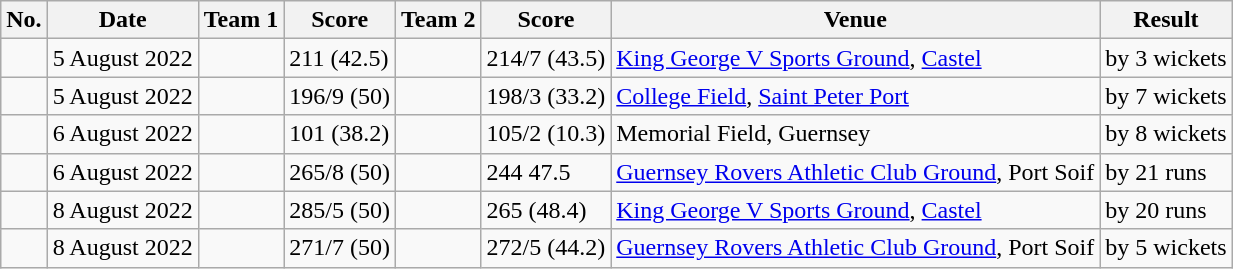<table class="wikitable">
<tr>
<th>No.</th>
<th>Date</th>
<th>Team 1</th>
<th>Score</th>
<th>Team 2</th>
<th>Score</th>
<th>Venue</th>
<th>Result</th>
</tr>
<tr>
<td></td>
<td>5 August 2022</td>
<td></td>
<td>211 (42.5)</td>
<td></td>
<td>214/7 (43.5)</td>
<td><a href='#'>King George V Sports Ground</a>, <a href='#'>Castel</a></td>
<td> by 3 wickets</td>
</tr>
<tr>
<td></td>
<td>5 August 2022</td>
<td></td>
<td>196/9 (50)</td>
<td></td>
<td>198/3 (33.2)</td>
<td><a href='#'>College Field</a>, <a href='#'>Saint Peter Port</a></td>
<td> by 7 wickets</td>
</tr>
<tr>
<td></td>
<td>6 August 2022</td>
<td></td>
<td>101 (38.2)</td>
<td></td>
<td>105/2 (10.3)</td>
<td>Memorial Field, Guernsey</td>
<td> by 8 wickets</td>
</tr>
<tr>
<td></td>
<td>6 August 2022</td>
<td></td>
<td>265/8 (50)</td>
<td></td>
<td>244 47.5</td>
<td><a href='#'>Guernsey Rovers Athletic Club Ground</a>, Port Soif</td>
<td> by 21 runs</td>
</tr>
<tr>
<td></td>
<td>8 August 2022</td>
<td></td>
<td>285/5 (50)</td>
<td></td>
<td>265 (48.4)</td>
<td><a href='#'>King George V Sports Ground</a>, <a href='#'>Castel</a></td>
<td> by 20 runs</td>
</tr>
<tr>
<td></td>
<td>8 August 2022</td>
<td></td>
<td>271/7 (50)</td>
<td></td>
<td>272/5 (44.2)</td>
<td><a href='#'>Guernsey Rovers Athletic Club Ground</a>, Port Soif</td>
<td> by 5 wickets</td>
</tr>
</table>
